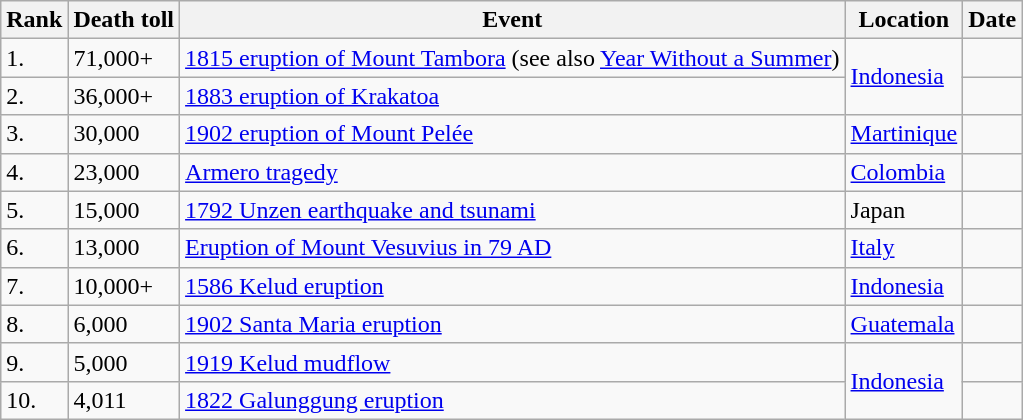<table class="sortable wikitable" style="font-size:100%">
<tr>
<th>Rank</th>
<th>Death toll</th>
<th>Event</th>
<th>Location</th>
<th>Date</th>
</tr>
<tr>
<td>1.</td>
<td>71,000+</td>
<td><a href='#'>1815 eruption of Mount Tambora</a> (see also <a href='#'>Year Without a Summer</a>)</td>
<td rowspan="2"><a href='#'>Indonesia</a></td>
<td></td>
</tr>
<tr>
<td>2.</td>
<td>36,000+</td>
<td><a href='#'>1883 eruption of Krakatoa</a></td>
<td></td>
</tr>
<tr>
<td>3.</td>
<td>30,000</td>
<td><a href='#'>1902 eruption of Mount Pelée</a></td>
<td><a href='#'>Martinique</a></td>
<td></td>
</tr>
<tr>
<td>4.</td>
<td>23,000</td>
<td><a href='#'>Armero tragedy</a></td>
<td><a href='#'>Colombia</a></td>
<td></td>
</tr>
<tr>
<td>5.</td>
<td>15,000</td>
<td><a href='#'>1792 Unzen earthquake and tsunami</a></td>
<td>Japan</td>
<td></td>
</tr>
<tr>
<td>6.</td>
<td>13,000</td>
<td><a href='#'>Eruption of Mount Vesuvius in 79 AD</a></td>
<td><a href='#'>Italy</a></td>
<td></td>
</tr>
<tr>
<td>7.</td>
<td>10,000+</td>
<td><a href='#'>1586 Kelud eruption</a></td>
<td><a href='#'>Indonesia</a></td>
<td></td>
</tr>
<tr>
<td>8.</td>
<td>6,000</td>
<td><a href='#'>1902 Santa Maria eruption</a></td>
<td><a href='#'>Guatemala</a></td>
<td></td>
</tr>
<tr>
<td>9.</td>
<td>5,000</td>
<td><a href='#'>1919 Kelud mudflow</a></td>
<td rowspan="2"><a href='#'>Indonesia</a></td>
<td></td>
</tr>
<tr>
<td>10.</td>
<td>4,011</td>
<td><a href='#'>1822 Galunggung eruption</a></td>
<td></td>
</tr>
</table>
